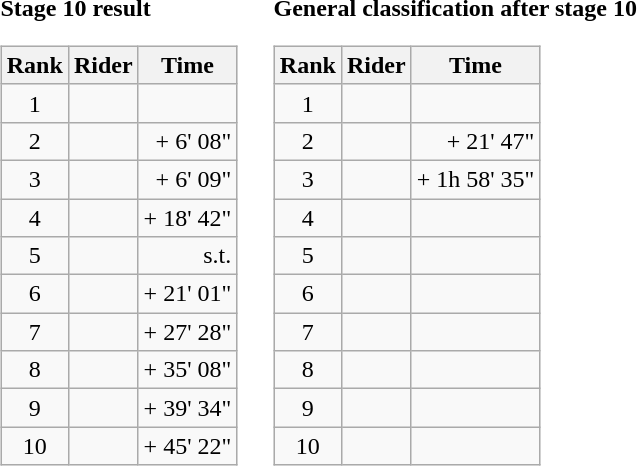<table>
<tr>
<td><strong>Stage 10 result</strong><br><table class="wikitable">
<tr>
<th scope="col">Rank</th>
<th scope="col">Rider</th>
<th scope="col">Time</th>
</tr>
<tr>
<td style="text-align:center;">1</td>
<td></td>
<td style="text-align:right;"></td>
</tr>
<tr>
<td style="text-align:center;">2</td>
<td></td>
<td style="text-align:right;">+ 6' 08"</td>
</tr>
<tr>
<td style="text-align:center;">3</td>
<td></td>
<td style="text-align:right;">+ 6' 09"</td>
</tr>
<tr>
<td style="text-align:center;">4</td>
<td></td>
<td style="text-align:right;">+ 18' 42"</td>
</tr>
<tr>
<td style="text-align:center;">5</td>
<td></td>
<td style="text-align:right;">s.t.</td>
</tr>
<tr>
<td style="text-align:center;">6</td>
<td></td>
<td style="text-align:right;">+ 21' 01"</td>
</tr>
<tr>
<td style="text-align:center;">7</td>
<td></td>
<td style="text-align:right;">+ 27' 28"</td>
</tr>
<tr>
<td style="text-align:center;">8</td>
<td></td>
<td style="text-align:right;">+ 35' 08"</td>
</tr>
<tr>
<td style="text-align:center;">9</td>
<td></td>
<td style="text-align:right;">+ 39' 34"</td>
</tr>
<tr>
<td style="text-align:center;">10</td>
<td></td>
<td style="text-align:right;">+ 45' 22"</td>
</tr>
</table>
</td>
<td></td>
<td><strong>General classification after stage 10</strong><br><table class="wikitable">
<tr>
<th scope="col">Rank</th>
<th scope="col">Rider</th>
<th scope="col">Time</th>
</tr>
<tr>
<td style="text-align:center;">1</td>
<td></td>
<td style="text-align:right;"></td>
</tr>
<tr>
<td style="text-align:center;">2</td>
<td></td>
<td style="text-align:right;">+ 21' 47"</td>
</tr>
<tr>
<td style="text-align:center;">3</td>
<td></td>
<td style="text-align:right;">+ 1h 58' 35"</td>
</tr>
<tr>
<td style="text-align:center;">4</td>
<td></td>
<td></td>
</tr>
<tr>
<td style="text-align:center;">5</td>
<td></td>
<td></td>
</tr>
<tr>
<td style="text-align:center;">6</td>
<td></td>
<td></td>
</tr>
<tr>
<td style="text-align:center;">7</td>
<td></td>
<td></td>
</tr>
<tr>
<td style="text-align:center;">8</td>
<td></td>
<td></td>
</tr>
<tr>
<td style="text-align:center;">9</td>
<td></td>
<td></td>
</tr>
<tr>
<td style="text-align:center;">10</td>
<td></td>
<td></td>
</tr>
</table>
</td>
</tr>
</table>
